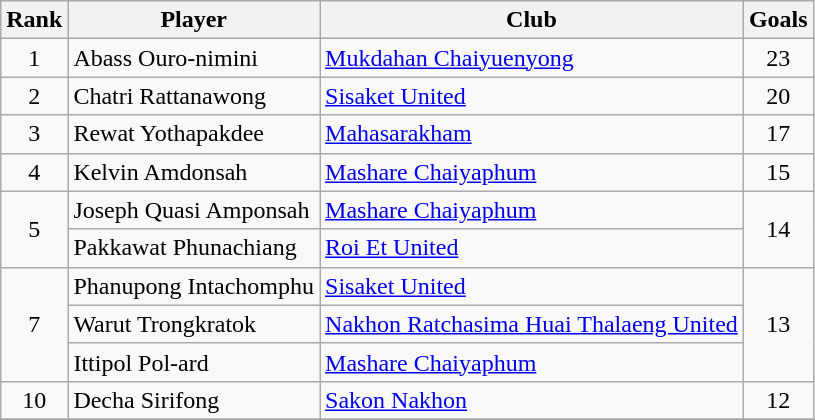<table class="wikitable" style="text-align:center">
<tr>
<th>Rank</th>
<th>Player</th>
<th>Club</th>
<th>Goals</th>
</tr>
<tr>
<td>1</td>
<td align="left"> Abass Ouro-nimini</td>
<td align="left"><a href='#'>Mukdahan Chaiyuenyong</a></td>
<td>23</td>
</tr>
<tr>
<td>2</td>
<td align="left"> Chatri Rattanawong</td>
<td align="left"><a href='#'>Sisaket United</a></td>
<td>20</td>
</tr>
<tr>
<td>3</td>
<td align="left"> Rewat Yothapakdee</td>
<td align="left"><a href='#'>Mahasarakham</a></td>
<td>17</td>
</tr>
<tr>
<td>4</td>
<td align="left"> Kelvin Amdonsah</td>
<td align="left"><a href='#'>Mashare Chaiyaphum</a></td>
<td>15</td>
</tr>
<tr>
<td rowspan="2">5</td>
<td align="left"> Joseph Quasi Amponsah</td>
<td align="left"><a href='#'>Mashare Chaiyaphum</a></td>
<td rowspan="2">14</td>
</tr>
<tr>
<td align="left"> Pakkawat Phunachiang</td>
<td align="left"><a href='#'>Roi Et United</a></td>
</tr>
<tr>
<td rowspan="3">7</td>
<td align="left"> Phanupong Intachomphu</td>
<td align="left"><a href='#'>Sisaket United</a></td>
<td rowspan="3">13</td>
</tr>
<tr>
<td align="left"> Warut Trongkratok</td>
<td align="left"><a href='#'>Nakhon Ratchasima Huai Thalaeng United</a></td>
</tr>
<tr>
<td align="left"> Ittipol Pol-ard</td>
<td align="left"><a href='#'>Mashare Chaiyaphum</a></td>
</tr>
<tr>
<td>10</td>
<td align="left"> Decha Sirifong</td>
<td align="left"><a href='#'>Sakon Nakhon</a></td>
<td>12</td>
</tr>
<tr>
</tr>
</table>
